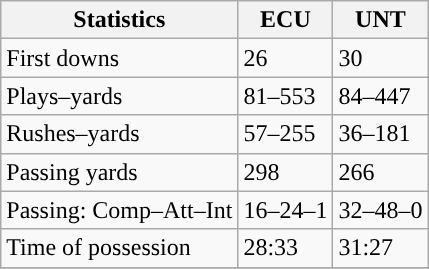<table class="wikitable" style="float: left;">
<tr>
<th>Statistics</th>
<th>ECU</th>
<th>UNT</th>
</tr>
<tr>
<td>First downs</td>
<td>26</td>
<td>30</td>
</tr>
<tr>
<td>Plays–yards</td>
<td>81–553</td>
<td>84–447</td>
</tr>
<tr>
<td>Rushes–yards</td>
<td>57–255</td>
<td>36–181</td>
</tr>
<tr>
<td>Passing yards</td>
<td>298</td>
<td>266</td>
</tr>
<tr>
<td>Passing: Comp–Att–Int</td>
<td>16–24–1</td>
<td>32–48–0</td>
</tr>
<tr>
<td>Time of possession</td>
<td>28:33</td>
<td>31:27</td>
</tr>
<tr>
</tr>
</table>
